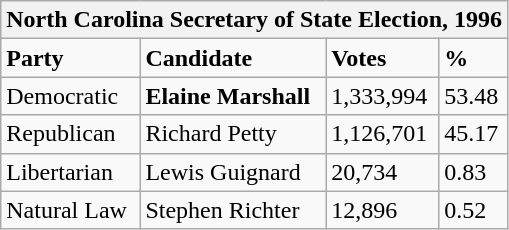<table class="wikitable">
<tr>
<th colspan="4">North Carolina Secretary of State Election, 1996</th>
</tr>
<tr>
<td><strong>Party</strong></td>
<td><strong>Candidate</strong></td>
<td><strong>Votes</strong></td>
<td><strong>%</strong></td>
</tr>
<tr>
<td>Democratic</td>
<td><strong>Elaine Marshall</strong></td>
<td>1,333,994</td>
<td>53.48</td>
</tr>
<tr>
<td>Republican</td>
<td>Richard Petty</td>
<td>1,126,701</td>
<td>45.17</td>
</tr>
<tr>
<td>Libertarian</td>
<td>Lewis Guignard</td>
<td>20,734</td>
<td>0.83</td>
</tr>
<tr>
<td>Natural Law</td>
<td>Stephen Richter</td>
<td>12,896</td>
<td>0.52</td>
</tr>
</table>
